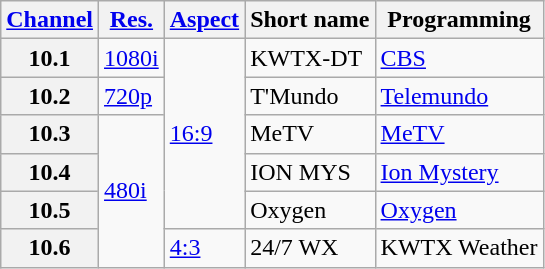<table class="wikitable">
<tr>
<th scope = "col"><a href='#'>Channel</a></th>
<th scope = "col"><a href='#'>Res.</a></th>
<th scope = "col"><a href='#'>Aspect</a></th>
<th scope = "col">Short name</th>
<th scope = "col">Programming</th>
</tr>
<tr>
<th scope = "row">10.1</th>
<td><a href='#'>1080i</a></td>
<td rowspan="5"><a href='#'>16:9</a></td>
<td>KWTX-DT</td>
<td><a href='#'>CBS</a></td>
</tr>
<tr>
<th scope = "row">10.2</th>
<td><a href='#'>720p</a></td>
<td>T'Mundo</td>
<td><a href='#'>Telemundo</a></td>
</tr>
<tr>
<th scope = "row">10.3</th>
<td rowspan="4"><a href='#'>480i</a></td>
<td>MeTV</td>
<td><a href='#'>MeTV</a></td>
</tr>
<tr>
<th scope = "row">10.4</th>
<td>ION MYS</td>
<td><a href='#'>Ion Mystery</a></td>
</tr>
<tr>
<th scope = "row">10.5</th>
<td>Oxygen</td>
<td><a href='#'>Oxygen</a></td>
</tr>
<tr>
<th scope = "row">10.6</th>
<td><a href='#'>4:3</a></td>
<td>24/7 WX</td>
<td>KWTX Weather</td>
</tr>
</table>
